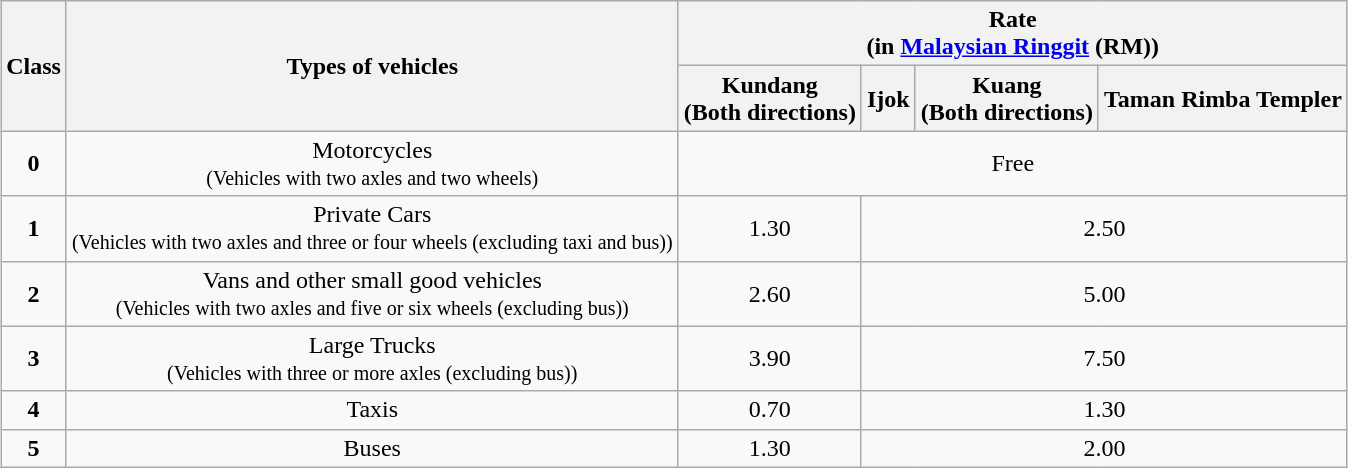<table class=wikitable style="margin:0 auto;text-align:center">
<tr>
<th rowspan=2>Class</th>
<th rowspan=2>Types of vehicles</th>
<th colspan=4>Rate<br>(in <a href='#'>Malaysian Ringgit</a> (RM))</th>
</tr>
<tr>
<th>Kundang<br>(Both directions)</th>
<th>Ijok</th>
<th>Kuang<br>(Both directions)</th>
<th>Taman Rimba Templer</th>
</tr>
<tr>
<td><strong>0</strong></td>
<td>Motorcycles<br><small>(Vehicles with two axles and two wheels)</small></td>
<td colspan=4>Free</td>
</tr>
<tr>
<td><strong>1</strong></td>
<td>Private Cars<br><small>(Vehicles with two axles and three or four wheels (excluding taxi and bus))</small></td>
<td>1.30</td>
<td colspan=3>2.50</td>
</tr>
<tr>
<td><strong>2</strong></td>
<td>Vans and other small good vehicles<br><small>(Vehicles with two axles and five or six wheels (excluding bus))</small></td>
<td>2.60</td>
<td colspan=3>5.00</td>
</tr>
<tr>
<td><strong>3</strong></td>
<td>Large Trucks<br><small>(Vehicles with three or more axles (excluding bus))</small></td>
<td>3.90</td>
<td colspan=3>7.50</td>
</tr>
<tr>
<td><strong>4</strong></td>
<td>Taxis</td>
<td>0.70</td>
<td colspan=3>1.30</td>
</tr>
<tr>
<td><strong>5</strong></td>
<td>Buses</td>
<td>1.30</td>
<td colspan=3>2.00</td>
</tr>
</table>
